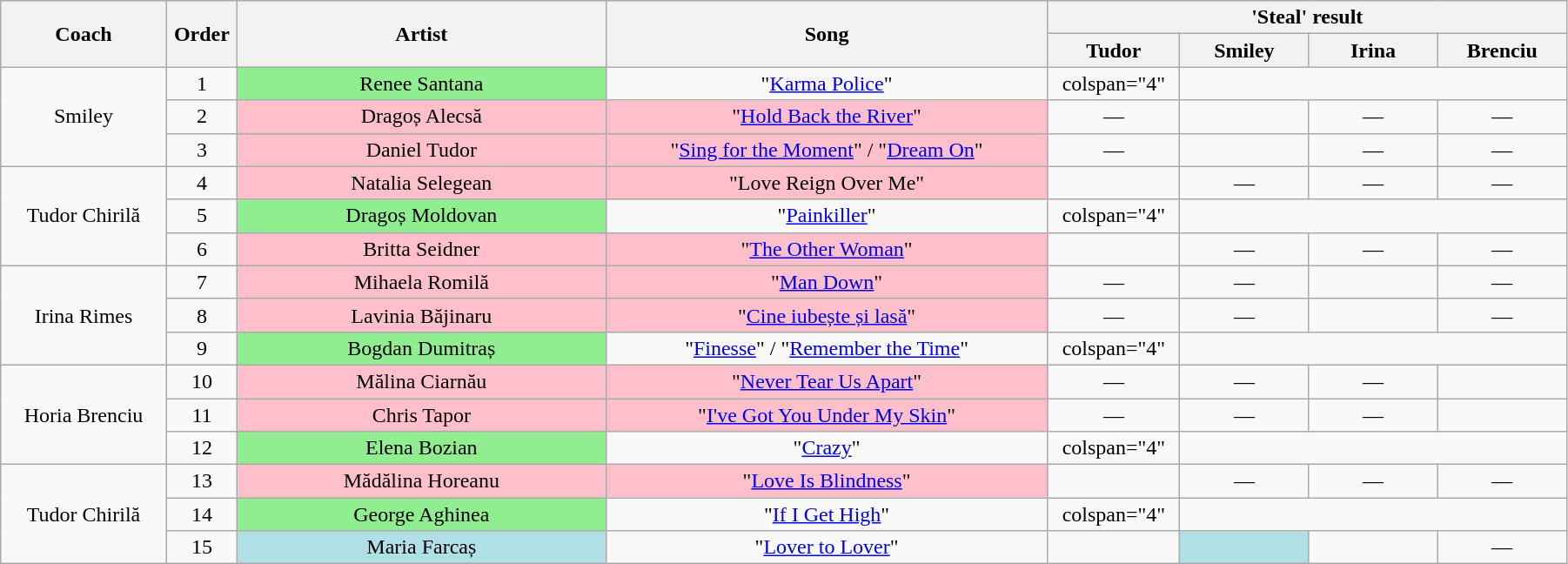<table class="wikitable" style="text-align: center; width:95%;">
<tr>
<th style="width:09%;" rowspan="2">Coach</th>
<th style="width:02%;" rowspan="2">Order</th>
<th style="width:20%;" rowspan="2">Artist</th>
<th style="width:24%;" rowspan="2">Song</th>
<th colspan="4" style="width:28%;">'Steal' result</th>
</tr>
<tr>
<th style="width:07%;">Tudor</th>
<th style="width:07%;">Smiley</th>
<th style="width:07%;">Irina</th>
<th style="width:07%;">Brenciu</th>
</tr>
<tr>
<td rowspan="3">Smiley</td>
<td>1</td>
<td bgcolor="lightgreen">Renee Santana</td>
<td>"<a href='#'>Karma Police</a>"</td>
<td>colspan="4" </td>
</tr>
<tr>
<td>2</td>
<td bgcolor="pink">Dragoș Alecsă</td>
<td bgcolor="pink">"<a href='#'>Hold Back the River</a>"</td>
<td>—</td>
<td></td>
<td>—</td>
<td>—</td>
</tr>
<tr>
<td>3</td>
<td bgcolor="pink">Daniel Tudor</td>
<td bgcolor="pink">"<a href='#'>Sing for the Moment</a>" / "<a href='#'>Dream On</a>"</td>
<td>—</td>
<td></td>
<td>—</td>
<td>—</td>
</tr>
<tr>
<td rowspan="3">Tudor Chirilă</td>
<td>4</td>
<td bgcolor="pink">Natalia Selegean</td>
<td bgcolor="pink">"Love Reign Over Me"</td>
<td></td>
<td>—</td>
<td>—</td>
<td>—</td>
</tr>
<tr>
<td>5</td>
<td bgcolor="lightgreen">Dragoș Moldovan</td>
<td>"<a href='#'>Painkiller</a>"</td>
<td>colspan="4" </td>
</tr>
<tr>
<td>6</td>
<td bgcolor="pink">Britta Seidner</td>
<td bgcolor="pink">"<a href='#'>The Other Woman</a>"</td>
<td></td>
<td>—</td>
<td>—</td>
<td>—</td>
</tr>
<tr>
<td rowspan="3">Irina Rimes</td>
<td>7</td>
<td bgcolor="pink">Mihaela Romilă</td>
<td bgcolor="pink">"<a href='#'>Man Down</a>"</td>
<td>—</td>
<td>—</td>
<td></td>
<td>—</td>
</tr>
<tr>
<td>8</td>
<td bgcolor="pink">Lavinia Băjinaru</td>
<td bgcolor="pink">"<a href='#'>Cine iubește și lasă</a>"</td>
<td>—</td>
<td>—</td>
<td></td>
<td>—</td>
</tr>
<tr>
<td>9</td>
<td bgcolor="lightgreen">Bogdan Dumitraș</td>
<td>"<a href='#'>Finesse</a>" / "<a href='#'>Remember the Time</a>"</td>
<td>colspan="4" </td>
</tr>
<tr>
<td rowspan="3">Horia Brenciu</td>
<td>10</td>
<td bgcolor="pink">Mălina Ciarnău</td>
<td bgcolor="pink">"<a href='#'>Never Tear Us Apart</a>"</td>
<td>—</td>
<td>—</td>
<td>—</td>
<td></td>
</tr>
<tr>
<td>11</td>
<td bgcolor="pink">Chris Tapor</td>
<td bgcolor="pink">"<a href='#'>I've Got You Under My Skin</a>"</td>
<td>—</td>
<td>—</td>
<td>—</td>
<td></td>
</tr>
<tr>
<td>12</td>
<td bgcolor="lightgreen">Elena Bozian</td>
<td>"<a href='#'>Crazy</a>"</td>
<td>colspan="4" </td>
</tr>
<tr>
<td rowspan="3">Tudor Chirilă</td>
<td>13</td>
<td bgcolor="pink">Mădălina Horeanu</td>
<td bgcolor="pink">"<a href='#'>Love Is Blindness</a>"</td>
<td></td>
<td>—</td>
<td>—</td>
<td>—</td>
</tr>
<tr>
<td>14</td>
<td bgcolor="lightgreen">George Aghinea</td>
<td>"<a href='#'>If I Get High</a>"</td>
<td>colspan="4" </td>
</tr>
<tr>
<td>15</td>
<td bgcolor="#b0e0e6">Maria Farcaș</td>
<td>"<a href='#'>Lover to Lover</a>"</td>
<td></td>
<td bgcolor="#b0e0e6"><strong></strong></td>
<td><strong></strong></td>
<td>—</td>
</tr>
</table>
